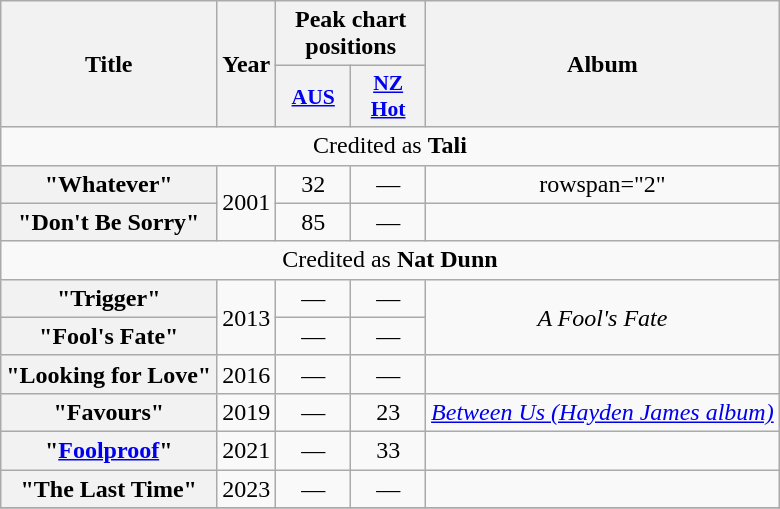<table class="wikitable plainrowheaders" style="text-align:center;">
<tr>
<th scope="col" rowspan="2">Title</th>
<th scope="col" rowspan="2">Year</th>
<th scope="col" colspan="2">Peak chart positions</th>
<th scope="col" rowspan="2">Album</th>
</tr>
<tr>
<th scope="col" style="width:3em;font-size:90%;"><a href='#'>AUS</a><br></th>
<th scope="col" style="width:3em;font-size:90%;"><a href='#'>NZ<br>Hot</a><br></th>
</tr>
<tr>
<td colspan=6>Credited as <strong>Tali</strong></td>
</tr>
<tr>
<th scope="row">"Whatever"</th>
<td rowspan="2">2001</td>
<td>32</td>
<td>—</td>
<td>rowspan="2" </td>
</tr>
<tr>
<th scope="row">"Don't Be Sorry"</th>
<td>85</td>
<td>—</td>
</tr>
<tr>
<td colspan=6>Credited as <strong>Nat Dunn</strong></td>
</tr>
<tr>
<th scope="row">"Trigger"</th>
<td rowspan="2">2013</td>
<td>—</td>
<td>—</td>
<td rowspan="2"><em>A Fool's Fate</em></td>
</tr>
<tr>
<th scope="row">"Fool's Fate"</th>
<td>—</td>
<td>—</td>
</tr>
<tr>
<th scope="row">"Looking for Love"<br></th>
<td>2016</td>
<td>—</td>
<td>—</td>
<td></td>
</tr>
<tr>
<th scope="row">"Favours"<br></th>
<td>2019</td>
<td>—</td>
<td>23</td>
<td><em><a href='#'>Between Us (Hayden James album)</a></em></td>
</tr>
<tr>
<th scope="row">"<a href='#'>Foolproof</a>"<br></th>
<td>2021</td>
<td>—</td>
<td>33</td>
<td></td>
</tr>
<tr>
<th scope="row">"The Last Time"</th>
<td>2023</td>
<td>—</td>
<td>—</td>
<td></td>
</tr>
<tr>
</tr>
</table>
